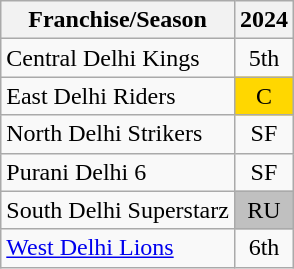<table class="wikitable" style="text-align:center;">
<tr>
<th>Franchise/Season</th>
<th>2024</th>
</tr>
<tr>
<td align=left>Central Delhi Kings</td>
<td>5th</td>
</tr>
<tr>
<td align=left>East Delhi Riders</td>
<td style="background: gold">C</td>
</tr>
<tr>
<td align=left>North Delhi Strikers</td>
<td>SF</td>
</tr>
<tr>
<td align=left>Purani Delhi 6</td>
<td>SF</td>
</tr>
<tr>
<td align=left>South Delhi Superstarz</td>
<td style="background: silver">RU</td>
</tr>
<tr>
<td align=left><a href='#'>West Delhi Lions</a></td>
<td>6th</td>
</tr>
</table>
